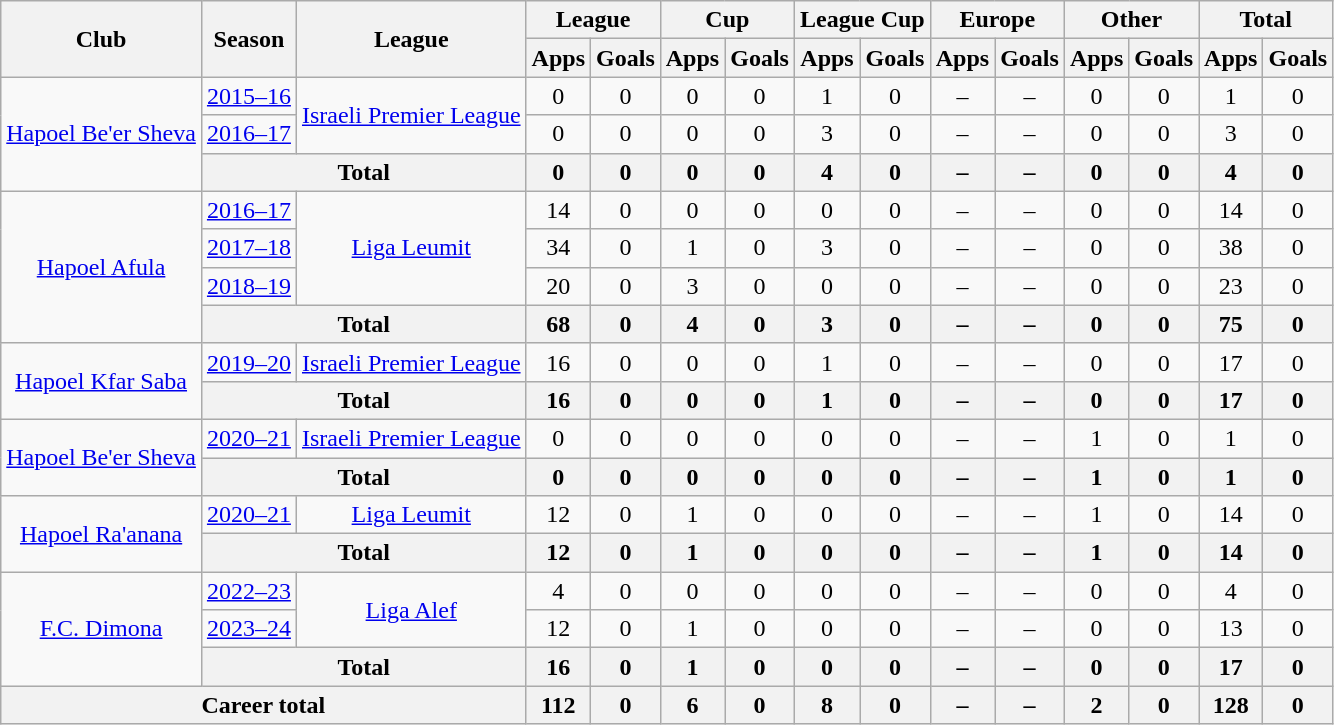<table class="wikitable" style="text-align: center;">
<tr>
<th rowspan="2">Club</th>
<th rowspan="2">Season</th>
<th rowspan="2">League</th>
<th colspan="2">League</th>
<th colspan="2">Cup</th>
<th colspan="2">League Cup</th>
<th colspan="2">Europe</th>
<th colspan="2">Other</th>
<th colspan="2">Total</th>
</tr>
<tr>
<th>Apps</th>
<th>Goals</th>
<th>Apps</th>
<th>Goals</th>
<th>Apps</th>
<th>Goals</th>
<th>Apps</th>
<th>Goals</th>
<th>Apps</th>
<th>Goals</th>
<th>Apps</th>
<th>Goals</th>
</tr>
<tr>
<td rowspan="3"><a href='#'>Hapoel Be'er Sheva</a></td>
<td><a href='#'>2015–16</a></td>
<td rowspan="2"><a href='#'>Israeli Premier League</a></td>
<td>0</td>
<td>0</td>
<td>0</td>
<td>0</td>
<td>1</td>
<td>0</td>
<td>–</td>
<td>–</td>
<td>0</td>
<td>0</td>
<td>1</td>
<td>0</td>
</tr>
<tr>
<td><a href='#'>2016–17</a></td>
<td>0</td>
<td>0</td>
<td>0</td>
<td>0</td>
<td>3</td>
<td>0</td>
<td>–</td>
<td>–</td>
<td>0</td>
<td>0</td>
<td>3</td>
<td>0</td>
</tr>
<tr>
<th colspan="2">Total</th>
<th>0</th>
<th>0</th>
<th>0</th>
<th>0</th>
<th>4</th>
<th>0</th>
<th>–</th>
<th>–</th>
<th>0</th>
<th>0</th>
<th>4</th>
<th>0</th>
</tr>
<tr>
<td rowspan="4"><a href='#'>Hapoel Afula</a></td>
<td><a href='#'>2016–17</a></td>
<td rowspan="3"><a href='#'>Liga Leumit</a></td>
<td>14</td>
<td>0</td>
<td>0</td>
<td>0</td>
<td>0</td>
<td>0</td>
<td>–</td>
<td>–</td>
<td>0</td>
<td>0</td>
<td>14</td>
<td>0</td>
</tr>
<tr>
<td><a href='#'>2017–18</a></td>
<td>34</td>
<td>0</td>
<td>1</td>
<td>0</td>
<td>3</td>
<td>0</td>
<td>–</td>
<td>–</td>
<td>0</td>
<td>0</td>
<td>38</td>
<td>0</td>
</tr>
<tr>
<td><a href='#'>2018–19</a></td>
<td>20</td>
<td>0</td>
<td>3</td>
<td>0</td>
<td>0</td>
<td>0</td>
<td>–</td>
<td>–</td>
<td>0</td>
<td>0</td>
<td>23</td>
<td>0</td>
</tr>
<tr>
<th colspan="2">Total</th>
<th>68</th>
<th>0</th>
<th>4</th>
<th>0</th>
<th>3</th>
<th>0</th>
<th>–</th>
<th>–</th>
<th>0</th>
<th>0</th>
<th>75</th>
<th>0</th>
</tr>
<tr>
<td rowspan="2"><a href='#'>Hapoel Kfar Saba</a></td>
<td><a href='#'>2019–20</a></td>
<td><a href='#'>Israeli Premier League</a></td>
<td>16</td>
<td>0</td>
<td>0</td>
<td>0</td>
<td>1</td>
<td>0</td>
<td>–</td>
<td>–</td>
<td>0</td>
<td>0</td>
<td>17</td>
<td>0</td>
</tr>
<tr>
<th colspan="2">Total</th>
<th>16</th>
<th>0</th>
<th>0</th>
<th>0</th>
<th>1</th>
<th>0</th>
<th>–</th>
<th>–</th>
<th>0</th>
<th>0</th>
<th>17</th>
<th>0</th>
</tr>
<tr>
<td rowspan="2"><a href='#'>Hapoel Be'er Sheva</a></td>
<td><a href='#'>2020–21</a></td>
<td><a href='#'>Israeli Premier League</a></td>
<td>0</td>
<td>0</td>
<td>0</td>
<td>0</td>
<td>0</td>
<td>0</td>
<td>–</td>
<td>–</td>
<td>1</td>
<td>0</td>
<td>1</td>
<td>0</td>
</tr>
<tr>
<th colspan="2">Total</th>
<th>0</th>
<th>0</th>
<th>0</th>
<th>0</th>
<th>0</th>
<th>0</th>
<th>–</th>
<th>–</th>
<th>1</th>
<th>0</th>
<th>1</th>
<th>0</th>
</tr>
<tr>
<td rowspan="2"><a href='#'>Hapoel Ra'anana</a></td>
<td><a href='#'>2020–21</a></td>
<td><a href='#'>Liga Leumit</a></td>
<td>12</td>
<td>0</td>
<td>1</td>
<td>0</td>
<td>0</td>
<td>0</td>
<td>–</td>
<td>–</td>
<td>1</td>
<td>0</td>
<td>14</td>
<td>0</td>
</tr>
<tr>
<th colspan="2">Total</th>
<th>12</th>
<th>0</th>
<th>1</th>
<th>0</th>
<th>0</th>
<th>0</th>
<th>–</th>
<th>–</th>
<th>1</th>
<th>0</th>
<th>14</th>
<th>0</th>
</tr>
<tr>
<td rowspan="3"><a href='#'>F.C. Dimona</a></td>
<td><a href='#'>2022–23</a></td>
<td rowspan="2"><a href='#'>Liga Alef</a></td>
<td>4</td>
<td>0</td>
<td>0</td>
<td>0</td>
<td>0</td>
<td>0</td>
<td>–</td>
<td>–</td>
<td>0</td>
<td>0</td>
<td>4</td>
<td>0</td>
</tr>
<tr>
<td><a href='#'>2023–24</a></td>
<td>12</td>
<td>0</td>
<td>1</td>
<td>0</td>
<td>0</td>
<td>0</td>
<td>–</td>
<td>–</td>
<td>0</td>
<td>0</td>
<td>13</td>
<td>0</td>
</tr>
<tr>
<th colspan="2">Total</th>
<th>16</th>
<th>0</th>
<th>1</th>
<th>0</th>
<th>0</th>
<th>0</th>
<th>–</th>
<th>–</th>
<th>0</th>
<th>0</th>
<th>17</th>
<th>0</th>
</tr>
<tr>
<th colspan="3">Career total</th>
<th>112</th>
<th>0</th>
<th>6</th>
<th>0</th>
<th>8</th>
<th>0</th>
<th>–</th>
<th>–</th>
<th>2</th>
<th>0</th>
<th>128</th>
<th>0</th>
</tr>
</table>
